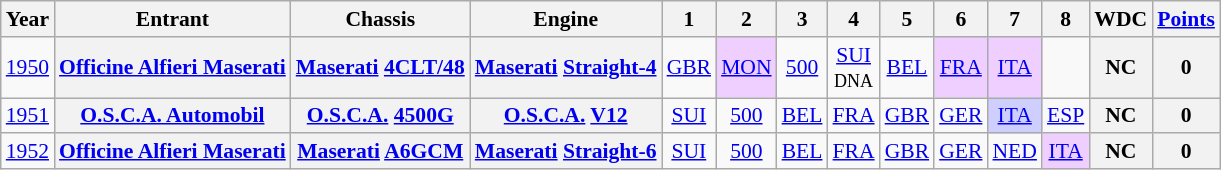<table class="wikitable" style="text-align:center; font-size:90%">
<tr>
<th>Year</th>
<th>Entrant</th>
<th>Chassis</th>
<th>Engine</th>
<th>1</th>
<th>2</th>
<th>3</th>
<th>4</th>
<th>5</th>
<th>6</th>
<th>7</th>
<th>8</th>
<th>WDC</th>
<th><a href='#'>Points</a></th>
</tr>
<tr>
<td><a href='#'>1950</a></td>
<th><a href='#'>Officine Alfieri Maserati</a></th>
<th><a href='#'>Maserati</a> <a href='#'>4CLT/48</a></th>
<th><a href='#'>Maserati</a> <a href='#'>Straight-4</a></th>
<td><a href='#'>GBR</a></td>
<td style="background:#EFCFFF;"><a href='#'>MON</a><br></td>
<td><a href='#'>500</a></td>
<td><a href='#'>SUI</a><br><small>DNA</small></td>
<td><a href='#'>BEL</a></td>
<td style="background:#EFCFFF;"><a href='#'>FRA</a><br></td>
<td style="background:#EFCFFF;"><a href='#'>ITA</a><br></td>
<td></td>
<th>NC</th>
<th>0</th>
</tr>
<tr>
<td><a href='#'>1951</a></td>
<th><a href='#'>O.S.C.A. Automobil</a></th>
<th><a href='#'>O.S.C.A.</a> <a href='#'>4500G</a></th>
<th><a href='#'>O.S.C.A.</a> <a href='#'>V12</a></th>
<td><a href='#'>SUI</a></td>
<td><a href='#'>500</a></td>
<td><a href='#'>BEL</a></td>
<td><a href='#'>FRA</a></td>
<td><a href='#'>GBR</a></td>
<td><a href='#'>GER</a></td>
<td style="background:#CFCFFF;"><a href='#'>ITA</a><br></td>
<td><a href='#'>ESP</a></td>
<th>NC</th>
<th>0</th>
</tr>
<tr>
<td><a href='#'>1952</a></td>
<th><a href='#'>Officine Alfieri Maserati</a></th>
<th><a href='#'>Maserati</a> <a href='#'>A6GCM</a></th>
<th><a href='#'>Maserati</a> <a href='#'>Straight-6</a></th>
<td><a href='#'>SUI</a></td>
<td><a href='#'>500</a></td>
<td><a href='#'>BEL</a></td>
<td><a href='#'>FRA</a></td>
<td><a href='#'>GBR</a></td>
<td><a href='#'>GER</a></td>
<td><a href='#'>NED</a></td>
<td style="background:#EFCFFF;"><a href='#'>ITA</a><br></td>
<th>NC</th>
<th>0</th>
</tr>
</table>
